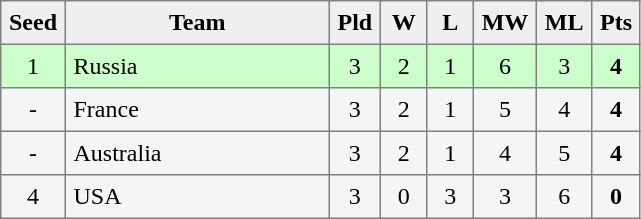<table style=border-collapse:collapse border=1 cellspacing=0 cellpadding=5>
<tr align=center bgcolor=#efefef>
<th width=20>Seed</th>
<th width=165>Team</th>
<th width=20>Pld</th>
<th width=20>W</th>
<th width=20>L</th>
<th width=20>MW</th>
<th width=20>ML</th>
<th width=20>Pts</th>
</tr>
<tr align=center style="background:#ccffcc;">
<td style="text-align:center;">1</td>
<td align="left"> Russia</td>
<td>3</td>
<td>2</td>
<td>1</td>
<td>6</td>
<td>3</td>
<td><strong>4</strong></td>
</tr>
<tr align=center style="background:#f5f5f5;">
<td style="text-align:center;">-</td>
<td align="left">  France</td>
<td>3</td>
<td>2</td>
<td>1</td>
<td>5</td>
<td>4</td>
<td><strong>4</strong></td>
</tr>
<tr align=center style="background:#f5f5f5;">
<td style="text-align:center;">-</td>
<td align="left"> Australia</td>
<td>3</td>
<td>2</td>
<td>1</td>
<td>4</td>
<td>5</td>
<td><strong>4</strong></td>
</tr>
<tr align=center style="background:#f5f5f5;">
<td style="text-align:center;">4</td>
<td align="left"> USA</td>
<td>3</td>
<td>0</td>
<td>3</td>
<td>3</td>
<td>6</td>
<td><strong>0</strong></td>
</tr>
</table>
